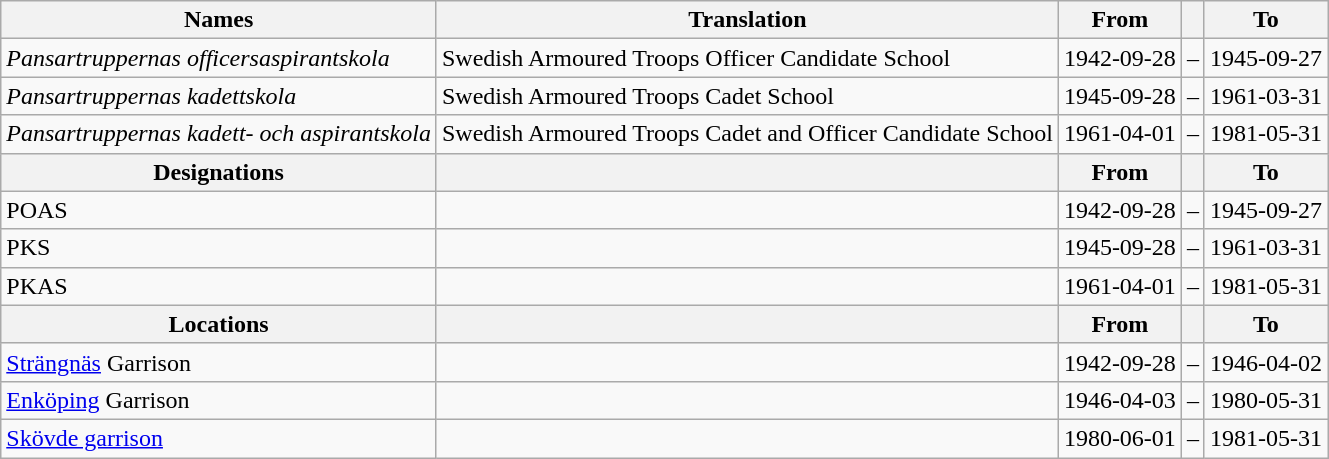<table class="wikitable">
<tr>
<th style="font-weight:bold;">Names</th>
<th style="font-weight:bold;">Translation</th>
<th style="text-align: center; font-weight:bold;">From</th>
<th></th>
<th style="text-align: center; font-weight:bold;">To</th>
</tr>
<tr>
<td style="font-style:italic;">Pansartruppernas officersaspirantskola</td>
<td>Swedish Armoured Troops Officer Candidate School</td>
<td>1942-09-28</td>
<td>–</td>
<td>1945-09-27</td>
</tr>
<tr>
<td style="font-style:italic;">Pansartruppernas kadettskola</td>
<td>Swedish Armoured Troops Cadet School</td>
<td>1945-09-28</td>
<td>–</td>
<td>1961-03-31</td>
</tr>
<tr>
<td style="font-style:italic;">Pansartruppernas kadett- och aspirantskola</td>
<td>Swedish Armoured Troops Cadet and Officer Candidate School</td>
<td>1961-04-01</td>
<td>–</td>
<td>1981-05-31</td>
</tr>
<tr>
<th style="font-weight:bold;">Designations</th>
<th style="font-weight:bold;"></th>
<th style="text-align: center; font-weight:bold;">From</th>
<th></th>
<th style="text-align: center; font-weight:bold;">To</th>
</tr>
<tr>
<td>POAS</td>
<td></td>
<td style="text-align: center;">1942-09-28</td>
<td style="text-align: center;">–</td>
<td style="text-align: center;">1945-09-27</td>
</tr>
<tr>
<td>PKS</td>
<td></td>
<td style="text-align: center;">1945-09-28</td>
<td>–</td>
<td style="text-align: center;">1961-03-31</td>
</tr>
<tr>
<td>PKAS</td>
<td></td>
<td style="text-align: center;">1961-04-01</td>
<td>–</td>
<td style="text-align: center;">1981-05-31</td>
</tr>
<tr>
<th style="font-weight:bold;">Locations</th>
<th style="font-weight:bold;"></th>
<th style="text-align: center; font-weight:bold;">From</th>
<th></th>
<th style="text-align: center; font-weight:bold;">To</th>
</tr>
<tr>
<td><a href='#'>Strängnäs</a> Garrison</td>
<td></td>
<td style="text-align: center;">1942-09-28</td>
<td style="text-align: center;">–</td>
<td style="text-align: center;">1946-04-02</td>
</tr>
<tr>
<td><a href='#'>Enköping</a> Garrison</td>
<td></td>
<td style="text-align: center;">1946-04-03</td>
<td style="text-align: center;">–</td>
<td style="text-align: center;">1980-05-31</td>
</tr>
<tr>
<td><a href='#'>Skövde garrison</a></td>
<td></td>
<td style="text-align: center;">1980-06-01</td>
<td style="text-align: center;">–</td>
<td style="text-align: center;">1981-05-31</td>
</tr>
</table>
